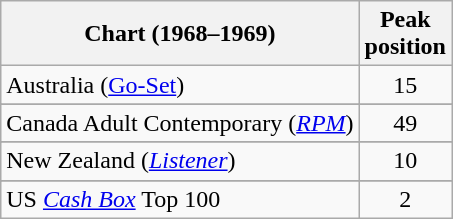<table class="wikitable sortable"|->
<tr>
<th scope="col">Chart (1968–1969)</th>
<th scope="col">Peak<br>position</th>
</tr>
<tr>
<td>Australia (<a href='#'>Go-Set</a>)</td>
<td style="text-align:center;">15</td>
</tr>
<tr>
</tr>
<tr>
</tr>
<tr>
<td>Canada Adult Contemporary (<em><a href='#'>RPM</a></em>)</td>
<td style="text-align:center;">49</td>
</tr>
<tr>
</tr>
<tr>
<td>New Zealand (<em><a href='#'>Listener</a></em>)</td>
<td style="text-align:center;">10</td>
</tr>
<tr>
</tr>
<tr>
</tr>
<tr>
</tr>
<tr>
</tr>
<tr>
<td>US <a href='#'><em>Cash Box</em></a> Top 100</td>
<td align="center">2</td>
</tr>
</table>
